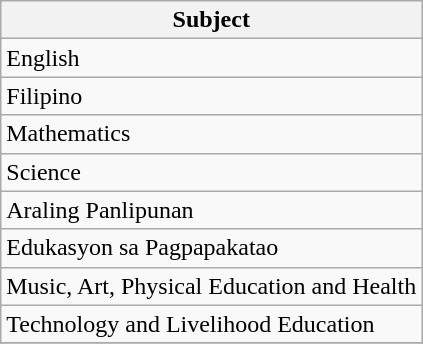<table class="wikitable">
<tr>
<th>Subject</th>
</tr>
<tr>
<td>English</td>
</tr>
<tr>
<td>Filipino</td>
</tr>
<tr>
<td>Mathematics</td>
</tr>
<tr>
<td>Science</td>
</tr>
<tr>
<td>Araling Panlipunan</td>
</tr>
<tr>
<td>Edukasyon sa Pagpapakatao</td>
</tr>
<tr>
<td>Music, Art, Physical Education and Health</td>
</tr>
<tr>
<td>Technology and Livelihood Education</td>
</tr>
<tr>
</tr>
</table>
